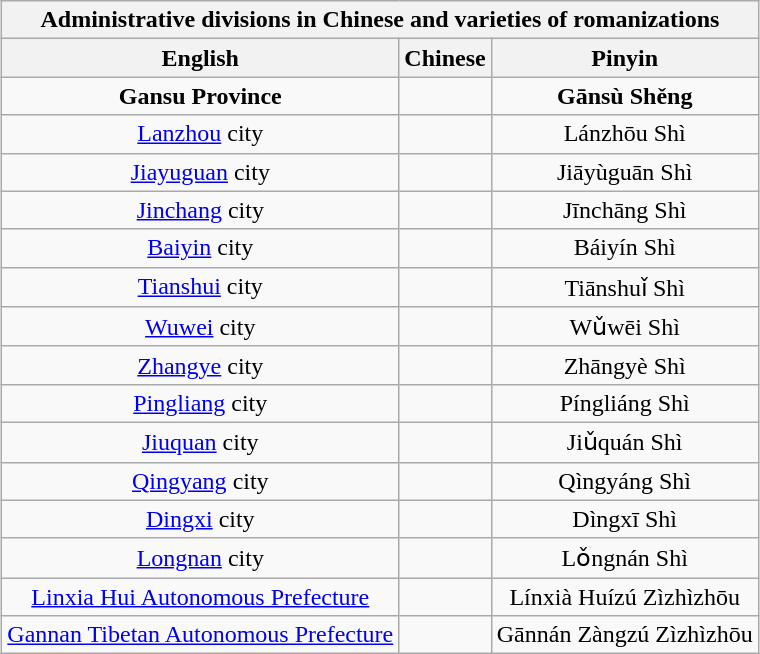<table class="wikitable sortable collapsible collapsed" style="text-font:90%; width:auto; text-align:center; margin-left: auto; margin-right: auto;">
<tr>
<th colspan="5">Administrative divisions in Chinese and varieties of romanizations</th>
</tr>
<tr>
<th>English</th>
<th>Chinese</th>
<th>Pinyin</th>
</tr>
<tr>
<td><strong>Gansu Province</strong></td>
<td></td>
<td><strong>Gānsù Shěng</strong></td>
</tr>
<tr>
<td><a href='#'>Lanzhou</a> city</td>
<td></td>
<td>Lánzhōu Shì</td>
</tr>
<tr>
<td><a href='#'>Jiayuguan</a> city</td>
<td></td>
<td>Jiāyùguān Shì</td>
</tr>
<tr>
<td><a href='#'>Jinchang</a> city</td>
<td></td>
<td>Jīnchāng Shì</td>
</tr>
<tr>
<td><a href='#'>Baiyin</a> city</td>
<td></td>
<td>Báiyín Shì</td>
</tr>
<tr>
<td><a href='#'>Tianshui</a> city</td>
<td></td>
<td>Tiānshuǐ Shì</td>
</tr>
<tr>
<td><a href='#'>Wuwei</a> city</td>
<td></td>
<td>Wǔwēi Shì</td>
</tr>
<tr>
<td><a href='#'>Zhangye</a> city</td>
<td></td>
<td>Zhāngyè Shì</td>
</tr>
<tr>
<td><a href='#'>Pingliang</a> city</td>
<td></td>
<td>Píngliáng Shì</td>
</tr>
<tr>
<td><a href='#'>Jiuquan</a> city</td>
<td></td>
<td>Jiǔquán Shì</td>
</tr>
<tr>
<td><a href='#'>Qingyang</a> city</td>
<td></td>
<td>Qìngyáng Shì</td>
</tr>
<tr>
<td><a href='#'>Dingxi</a> city</td>
<td></td>
<td>Dìngxī Shì</td>
</tr>
<tr>
<td><a href='#'>Longnan</a> city</td>
<td></td>
<td>Lǒngnán Shì</td>
</tr>
<tr>
<td><a href='#'>Linxia Hui Autonomous Prefecture</a></td>
<td></td>
<td>Línxià Huízú Zìzhìzhōu</td>
</tr>
<tr>
<td><a href='#'>Gannan Tibetan Autonomous Prefecture</a></td>
<td></td>
<td>Gānnán Zàngzú Zìzhìzhōu</td>
</tr>
</table>
